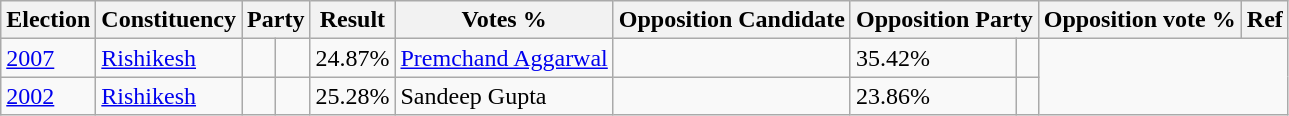<table class="wikitable sortable">
<tr>
<th>Election</th>
<th>Constituency</th>
<th colspan="2">Party</th>
<th>Result</th>
<th>Votes %</th>
<th>Opposition Candidate</th>
<th colspan="2">Opposition Party</th>
<th>Opposition vote %</th>
<th>Ref</th>
</tr>
<tr>
<td><a href='#'>2007</a></td>
<td><a href='#'>Rishikesh</a></td>
<td></td>
<td></td>
<td>24.87%</td>
<td><a href='#'>Premchand Aggarwal</a></td>
<td></td>
<td>35.42%</td>
<td></td>
</tr>
<tr>
<td><a href='#'>2002</a></td>
<td><a href='#'>Rishikesh</a></td>
<td></td>
<td></td>
<td>25.28%</td>
<td>Sandeep Gupta</td>
<td></td>
<td>23.86%</td>
<td></td>
</tr>
</table>
